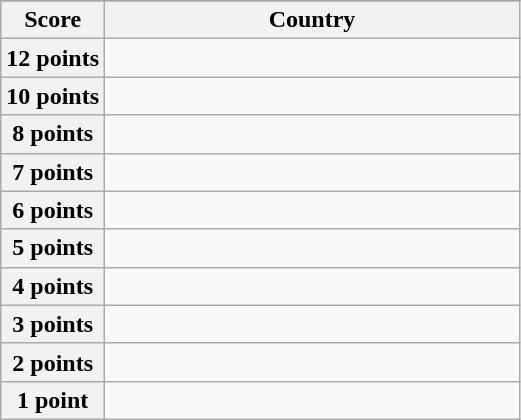<table class="wikitable">
<tr>
</tr>
<tr>
<th scope="col" width="20%">Score</th>
<th scope="col">Country</th>
</tr>
<tr>
<th scope="row">12 points</th>
<td></td>
</tr>
<tr>
<th scope="row">10 points</th>
<td></td>
</tr>
<tr>
<th scope="row">8 points</th>
<td></td>
</tr>
<tr>
<th scope="row">7 points</th>
<td></td>
</tr>
<tr>
<th scope="row">6 points</th>
<td></td>
</tr>
<tr>
<th scope="row">5 points</th>
<td></td>
</tr>
<tr>
<th scope="row">4 points</th>
<td></td>
</tr>
<tr>
<th scope="row">3 points</th>
<td></td>
</tr>
<tr>
<th scope="row">2 points</th>
<td></td>
</tr>
<tr>
<th scope="row">1 point</th>
<td></td>
</tr>
</table>
